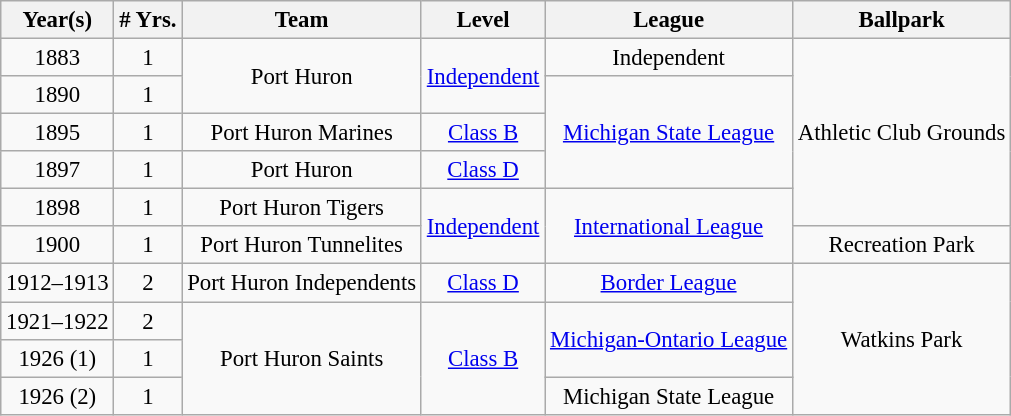<table class="wikitable" style="text-align:center; font-size: 95%;">
<tr>
<th>Year(s)</th>
<th># Yrs.</th>
<th>Team</th>
<th>Level</th>
<th>League</th>
<th>Ballpark</th>
</tr>
<tr>
<td>1883</td>
<td>1</td>
<td rowspan=2>Port Huron</td>
<td rowspan=2><a href='#'>Independent</a></td>
<td>Independent</td>
<td rowspan=5>Athletic Club Grounds</td>
</tr>
<tr>
<td>1890</td>
<td>1</td>
<td rowspan=3><a href='#'>Michigan State League</a></td>
</tr>
<tr>
<td>1895</td>
<td>1</td>
<td>Port Huron Marines</td>
<td><a href='#'>Class B</a></td>
</tr>
<tr>
<td>1897</td>
<td>1</td>
<td>Port Huron</td>
<td><a href='#'>Class D</a></td>
</tr>
<tr>
<td>1898</td>
<td>1</td>
<td>Port Huron Tigers</td>
<td rowspan=2><a href='#'>Independent</a></td>
<td rowspan=2><a href='#'>International League</a></td>
</tr>
<tr>
<td>1900</td>
<td>1</td>
<td>Port Huron Tunnelites</td>
<td>Recreation Park</td>
</tr>
<tr>
<td>1912–1913</td>
<td>2</td>
<td>Port Huron Independents</td>
<td><a href='#'>Class D</a></td>
<td><a href='#'>Border League</a></td>
<td rowspan=4>Watkins Park</td>
</tr>
<tr>
<td>1921–1922</td>
<td>2</td>
<td Rowspan=3>Port Huron Saints</td>
<td Rowspan=3><a href='#'>Class B</a></td>
<td Rowspan=2><a href='#'>Michigan-Ontario League</a></td>
</tr>
<tr>
<td>1926 (1)</td>
<td>1</td>
</tr>
<tr>
<td>1926 (2)</td>
<td>1</td>
<td>Michigan State League</td>
</tr>
</table>
